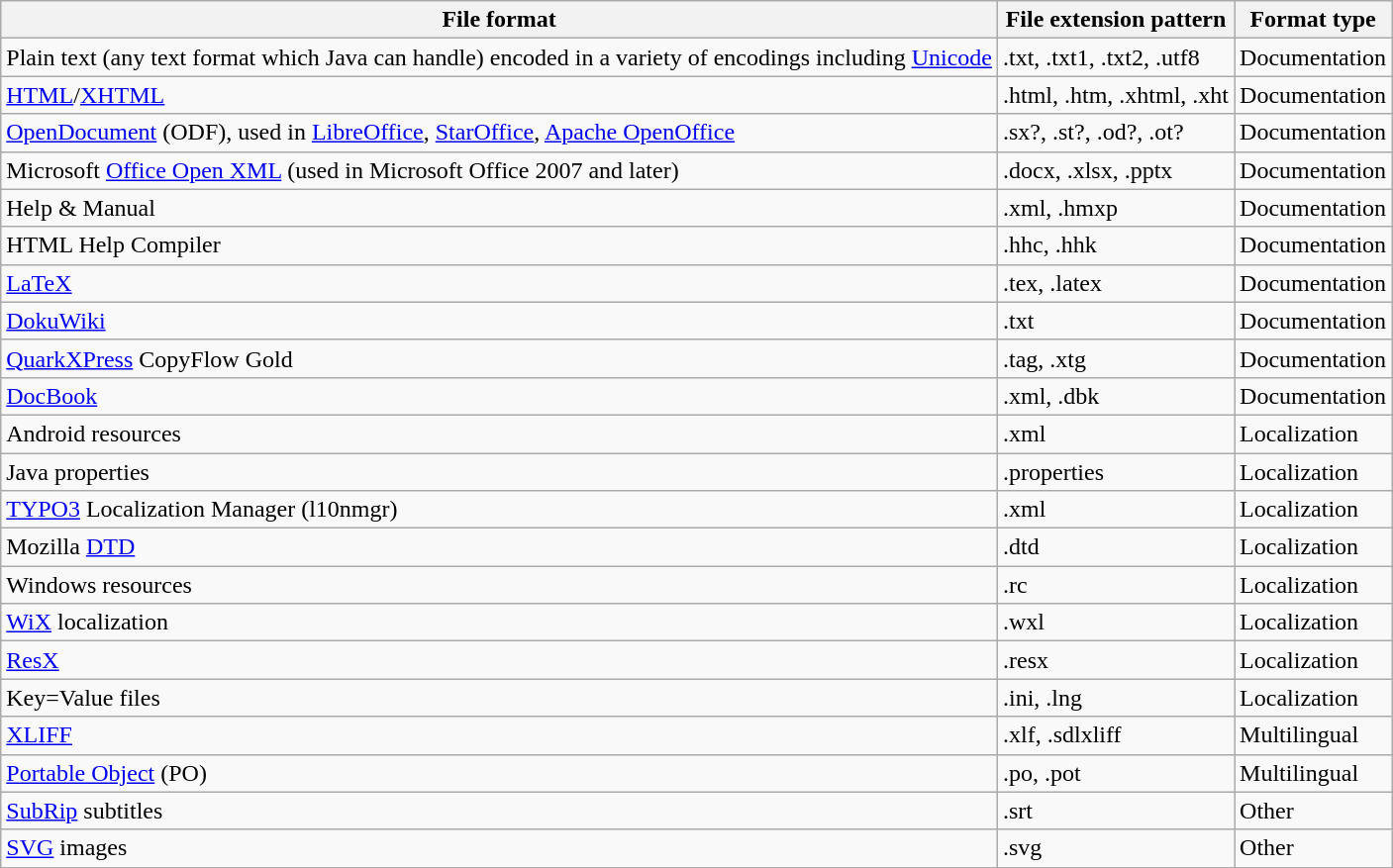<table class="wikitable sortable collapsible collapsed">
<tr>
<th>File format</th>
<th>File extension pattern</th>
<th>Format type</th>
</tr>
<tr>
<td>Plain text (any text format which Java can handle) encoded in a variety of encodings including <a href='#'>Unicode</a></td>
<td>.txt, .txt1, .txt2, .utf8</td>
<td>Documentation</td>
</tr>
<tr>
<td><a href='#'>HTML</a>/<a href='#'>XHTML</a></td>
<td>.html, .htm, .xhtml, .xht</td>
<td>Documentation</td>
</tr>
<tr>
<td><a href='#'>OpenDocument</a> (ODF), used in <a href='#'>LibreOffice</a>, <a href='#'>StarOffice</a>, <a href='#'>Apache OpenOffice</a></td>
<td>.sx?, .st?, .od?, .ot?</td>
<td>Documentation</td>
</tr>
<tr>
<td>Microsoft <a href='#'>Office Open XML</a> (used in Microsoft Office 2007 and later)</td>
<td>.docx, .xlsx, .pptx</td>
<td>Documentation</td>
</tr>
<tr>
<td>Help & Manual</td>
<td>.xml, .hmxp</td>
<td>Documentation</td>
</tr>
<tr>
<td>HTML Help Compiler</td>
<td>.hhc, .hhk</td>
<td>Documentation</td>
</tr>
<tr>
<td><a href='#'>LaTeX</a></td>
<td>.tex, .latex</td>
<td>Documentation</td>
</tr>
<tr>
<td><a href='#'>DokuWiki</a></td>
<td>.txt</td>
<td>Documentation</td>
</tr>
<tr>
<td><a href='#'>QuarkXPress</a> CopyFlow Gold</td>
<td>.tag, .xtg</td>
<td>Documentation</td>
</tr>
<tr>
<td><a href='#'>DocBook</a></td>
<td>.xml, .dbk</td>
<td>Documentation</td>
</tr>
<tr>
<td>Android resources</td>
<td>.xml</td>
<td>Localization</td>
</tr>
<tr>
<td>Java properties</td>
<td>.properties</td>
<td>Localization</td>
</tr>
<tr>
<td><a href='#'>TYPO3</a> Localization Manager (l10nmgr)</td>
<td>.xml</td>
<td>Localization</td>
</tr>
<tr>
<td>Mozilla <a href='#'>DTD</a></td>
<td>.dtd</td>
<td>Localization</td>
</tr>
<tr>
<td>Windows resources</td>
<td>.rc</td>
<td>Localization</td>
</tr>
<tr>
<td><a href='#'>WiX</a> localization</td>
<td>.wxl</td>
<td>Localization</td>
</tr>
<tr>
<td><a href='#'>ResX</a></td>
<td>.resx</td>
<td>Localization</td>
</tr>
<tr>
<td>Key=Value files</td>
<td>.ini, .lng</td>
<td>Localization</td>
</tr>
<tr>
<td><a href='#'>XLIFF</a></td>
<td>.xlf, .sdlxliff</td>
<td>Multilingual</td>
</tr>
<tr>
<td><a href='#'>Portable Object</a> (PO)</td>
<td>.po, .pot</td>
<td>Multilingual</td>
</tr>
<tr>
<td><a href='#'>SubRip</a> subtitles</td>
<td>.srt</td>
<td>Other</td>
</tr>
<tr>
<td><a href='#'>SVG</a> images</td>
<td>.svg</td>
<td>Other</td>
</tr>
<tr>
</tr>
</table>
